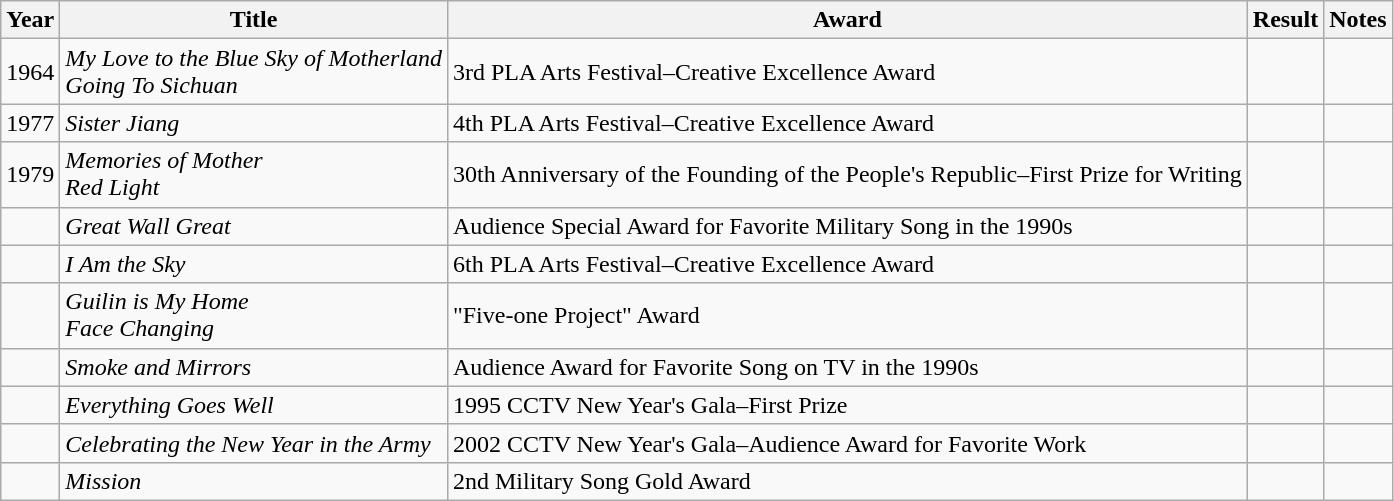<table class="wikitable">
<tr>
<th>Year</th>
<th>Title</th>
<th>Award</th>
<th>Result</th>
<th>Notes</th>
</tr>
<tr>
<td>1964</td>
<td><em>My Love to the Blue Sky of Motherland</em><br><em>Going To Sichuan</em></td>
<td>3rd PLA Arts Festival–Creative Excellence Award</td>
<td></td>
<td></td>
</tr>
<tr>
<td>1977</td>
<td><em>Sister Jiang</em></td>
<td>4th PLA Arts Festival–Creative Excellence Award</td>
<td></td>
<td></td>
</tr>
<tr>
<td>1979</td>
<td><em>Memories of Mother</em><br><em>Red Light</em></td>
<td>30th Anniversary of the Founding of the People's Republic–First Prize for Writing</td>
<td></td>
<td></td>
</tr>
<tr>
<td></td>
<td><em>Great Wall Great</em></td>
<td>Audience Special Award for Favorite Military Song in the 1990s</td>
<td></td>
<td></td>
</tr>
<tr>
<td></td>
<td><em>I Am the Sky</em></td>
<td>6th PLA Arts Festival–Creative Excellence Award</td>
<td></td>
<td></td>
</tr>
<tr>
<td></td>
<td><em>Guilin is My Home</em><br><em>Face Changing</em></td>
<td>"Five-one Project" Award</td>
<td></td>
<td></td>
</tr>
<tr>
<td></td>
<td><em>Smoke and Mirrors</em></td>
<td>Audience Award for Favorite Song on TV in the 1990s</td>
<td></td>
<td></td>
</tr>
<tr>
<td></td>
<td><em>Everything Goes Well</em></td>
<td>1995 CCTV New Year's Gala–First Prize</td>
<td></td>
<td></td>
</tr>
<tr>
<td></td>
<td><em>Celebrating the New Year in the Army</em></td>
<td>2002 CCTV New Year's Gala–Audience Award for Favorite Work</td>
<td></td>
<td></td>
</tr>
<tr>
<td></td>
<td><em>Mission</em></td>
<td>2nd Military Song Gold Award</td>
<td></td>
<td></td>
</tr>
</table>
